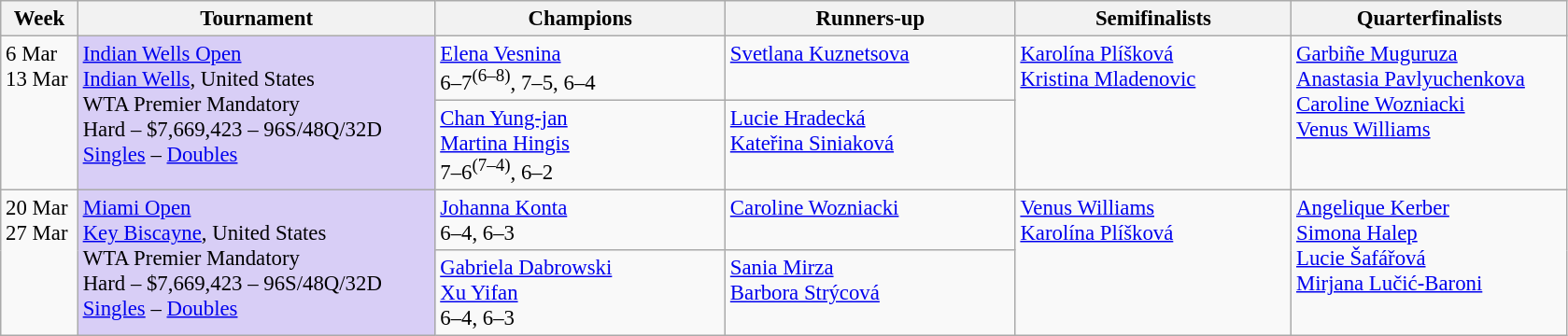<table class=wikitable style=font-size:95%>
<tr>
<th style="width:48px;">Week</th>
<th style="width:248px;">Tournament</th>
<th style="width:200px;">Champions</th>
<th style="width:200px;">Runners-up</th>
<th style="width:190px;">Semifinalists</th>
<th style="width:190px;">Quarterfinalists</th>
</tr>
<tr valign=top>
<td rowspan=2>6 Mar <br>13 Mar</td>
<td style="background:#d8cef6;" rowspan="2"><a href='#'>Indian Wells Open</a><br> <a href='#'>Indian Wells</a>, United States<br>WTA Premier Mandatory<br>Hard – $7,669,423 – 96S/48Q/32D<br><a href='#'>Singles</a> – <a href='#'>Doubles</a></td>
<td> <a href='#'>Elena Vesnina</a><br> 6–7<sup>(6–8)</sup>, 7–5, 6–4</td>
<td> <a href='#'>Svetlana Kuznetsova</a></td>
<td rowspan=2> <a href='#'>Karolína Plíšková</a> <br>  <a href='#'>Kristina Mladenovic</a></td>
<td rowspan=2> <a href='#'>Garbiñe Muguruza</a> <br> <a href='#'>Anastasia Pavlyuchenkova</a> <br> <a href='#'>Caroline Wozniacki</a> <br>  <a href='#'>Venus Williams</a></td>
</tr>
<tr valign=top>
<td> <a href='#'>Chan Yung-jan</a> <br>  <a href='#'>Martina Hingis</a><br> 7–6<sup>(7–4)</sup>, 6–2</td>
<td> <a href='#'>Lucie Hradecká</a> <br>  <a href='#'>Kateřina Siniaková</a></td>
</tr>
<tr valign=top>
<td rowspan=2>20 Mar<br>27 Mar</td>
<td style="background:#d8cef6;" rowspan="2"><a href='#'>Miami Open</a><br> <a href='#'>Key Biscayne</a>, United States<br>WTA Premier Mandatory<br>Hard – $7,669,423 – 96S/48Q/32D<br><a href='#'>Singles</a> – <a href='#'>Doubles</a></td>
<td> <a href='#'>Johanna Konta</a><br> 6–4, 6–3</td>
<td> <a href='#'>Caroline Wozniacki</a></td>
<td rowspan="2"> <a href='#'>Venus Williams</a> <br>  <a href='#'>Karolína Plíšková</a></td>
<td rowspan=2> <a href='#'>Angelique Kerber</a> <br> <a href='#'>Simona Halep</a> <br> <a href='#'>Lucie Šafářová</a> <br>  <a href='#'>Mirjana Lučić-Baroni</a></td>
</tr>
<tr valign=top>
<td> <a href='#'>Gabriela Dabrowski</a> <br>  <a href='#'>Xu Yifan</a><br> 6–4, 6–3</td>
<td> <a href='#'>Sania Mirza</a> <br>  <a href='#'>Barbora Strýcová</a></td>
</tr>
</table>
